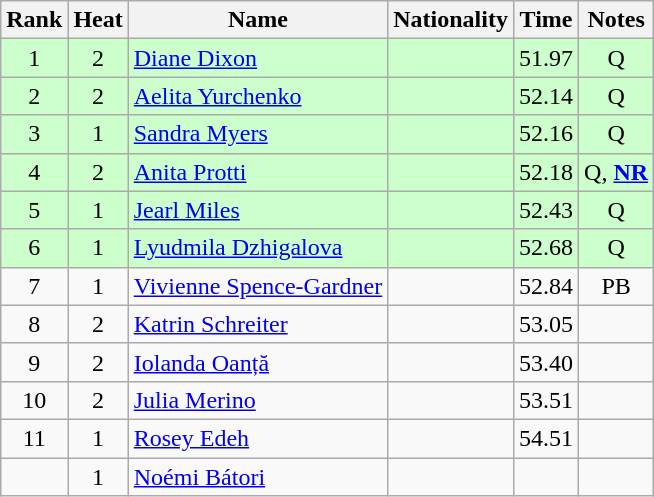<table class="wikitable sortable" style="text-align:center">
<tr>
<th>Rank</th>
<th>Heat</th>
<th>Name</th>
<th>Nationality</th>
<th>Time</th>
<th>Notes</th>
</tr>
<tr bgcolor=ccffcc>
<td>1</td>
<td>2</td>
<td align="left"><a href='#'>Diane Dixon</a></td>
<td align=left></td>
<td>51.97</td>
<td>Q</td>
</tr>
<tr bgcolor=ccffcc>
<td>2</td>
<td>2</td>
<td align="left"><a href='#'>Aelita Yurchenko</a></td>
<td align=left></td>
<td>52.14</td>
<td>Q</td>
</tr>
<tr bgcolor=ccffcc>
<td>3</td>
<td>1</td>
<td align="left"><a href='#'>Sandra Myers</a></td>
<td align=left></td>
<td>52.16</td>
<td>Q</td>
</tr>
<tr bgcolor=ccffcc>
<td>4</td>
<td>2</td>
<td align="left"><a href='#'>Anita Protti</a></td>
<td align=left></td>
<td>52.18</td>
<td>Q, <strong><a href='#'>NR</a></strong></td>
</tr>
<tr bgcolor=ccffcc>
<td>5</td>
<td>1</td>
<td align="left"><a href='#'>Jearl Miles</a></td>
<td align=left></td>
<td>52.43</td>
<td>Q</td>
</tr>
<tr bgcolor=ccffcc>
<td>6</td>
<td>1</td>
<td align="left"><a href='#'>Lyudmila Dzhigalova</a></td>
<td align=left></td>
<td>52.68</td>
<td>Q</td>
</tr>
<tr>
<td>7</td>
<td>1</td>
<td align="left"><a href='#'>Vivienne Spence-Gardner</a></td>
<td align=left></td>
<td>52.84</td>
<td>PB</td>
</tr>
<tr>
<td>8</td>
<td>2</td>
<td align="left"><a href='#'>Katrin Schreiter</a></td>
<td align=left></td>
<td>53.05</td>
<td></td>
</tr>
<tr>
<td>9</td>
<td>2</td>
<td align="left"><a href='#'>Iolanda Oanță</a></td>
<td align=left></td>
<td>53.40</td>
<td></td>
</tr>
<tr>
<td>10</td>
<td>2</td>
<td align="left"><a href='#'>Julia Merino</a></td>
<td align=left></td>
<td>53.51</td>
<td></td>
</tr>
<tr>
<td>11</td>
<td>1</td>
<td align="left"><a href='#'>Rosey Edeh</a></td>
<td align=left></td>
<td>54.51</td>
<td></td>
</tr>
<tr>
<td></td>
<td>1</td>
<td align="left"><a href='#'>Noémi Bátori</a></td>
<td align=left></td>
<td></td>
<td></td>
</tr>
</table>
